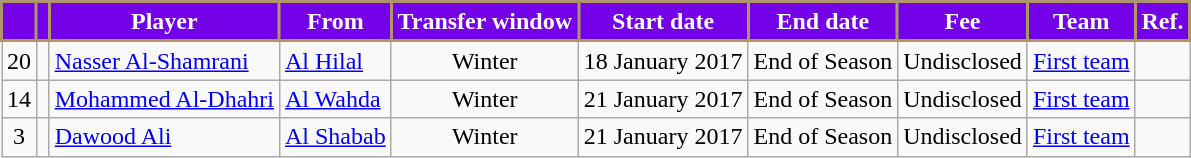<table class="wikitable">
<tr>
<th style="color:#FFFFFF; background: #7300E6; border:2px solid #AB9767;"></th>
<th style="color:#FFFFFF; background: #7300E6; border:2px solid #AB9767;"></th>
<th style="color:#FFFFFF; background: #7300E6; border:2px solid #AB9767;">Player</th>
<th style="color:#FFFFFF; background: #7300E6; border:2px solid #AB9767;">From</th>
<th style="color:#FFFFFF; background: #7300E6; border:2px solid #AB9767;">Transfer window</th>
<th style="color:#FFFFFF; background: #7300E6; border:2px solid #AB9767;">Start date</th>
<th style="color:#FFFFFF; background: #7300E6; border:2px solid #AB9767;">End date</th>
<th style="color:#FFFFFF; background: #7300E6; border:2px solid #AB9767;">Fee</th>
<th style="color:#FFFFFF; background: #7300E6; border:2px solid #AB9767;">Team</th>
<th style="color:#FFFFFF; background: #7300E6; border:2px solid #AB9767;">Ref.</th>
</tr>
<tr>
<td align=center>20</td>
<td align=center></td>
<td> <a href='#'>Nasser Al-Shamrani</a></td>
<td> <a href='#'>Al Hilal</a></td>
<td align=center>Winter</td>
<td align=center>18 January 2017</td>
<td>End of Season</td>
<td>Undisclosed</td>
<td align=center><a href='#'>First team</a></td>
<td align=center></td>
</tr>
<tr>
<td align=center>14</td>
<td align=center></td>
<td> <a href='#'>Mohammed Al-Dhahri</a></td>
<td> <a href='#'>Al Wahda</a></td>
<td align=center>Winter</td>
<td align=center>21 January 2017</td>
<td>End of Season</td>
<td>Undisclosed</td>
<td align=center><a href='#'>First team</a></td>
<td align=center></td>
</tr>
<tr>
<td align=center>3</td>
<td align=center></td>
<td> <a href='#'>Dawood Ali</a></td>
<td> <a href='#'>Al Shabab</a></td>
<td align=center>Winter</td>
<td align=center>21 January 2017</td>
<td>End of Season</td>
<td>Undisclosed</td>
<td align=center><a href='#'>First team</a></td>
<td align=center></td>
</tr>
</table>
